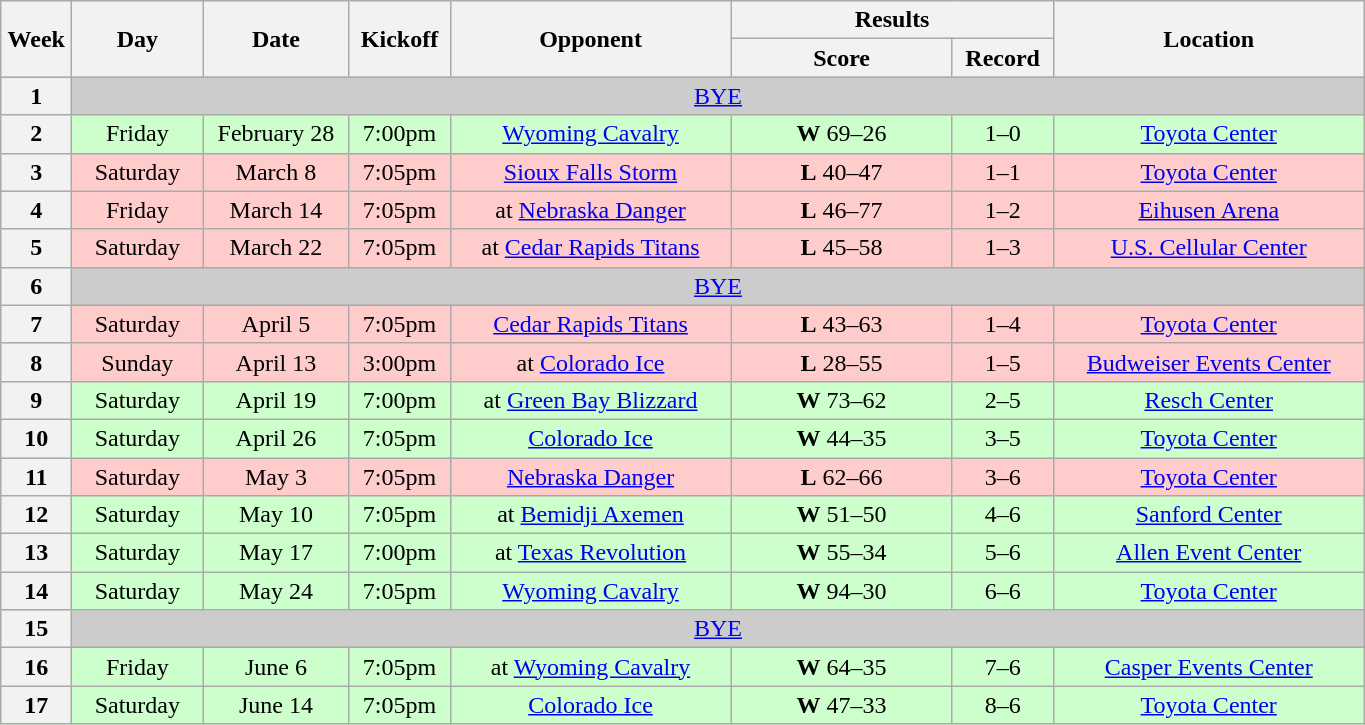<table class="wikitable">
<tr>
<th rowspan="2" width="40">Week</th>
<th rowspan="2" width="80">Day</th>
<th rowspan="2" width="90">Date</th>
<th rowspan="2" width="60">Kickoff</th>
<th rowspan="2" width="180">Opponent</th>
<th colspan="2" width="200">Results</th>
<th rowspan="2" width="200">Location</th>
</tr>
<tr>
<th width="140">Score</th>
<th width="60">Record</th>
</tr>
<tr align="center" bgcolor="#CCCCCC">
<th>1</th>
<td colSpan=7><a href='#'>BYE</a></td>
</tr>
<tr align="center" bgcolor="#CCFFCC">
<th>2</th>
<td>Friday</td>
<td>February 28</td>
<td>7:00pm</td>
<td><a href='#'>Wyoming Cavalry</a></td>
<td><strong>W</strong> 69–26</td>
<td>1–0</td>
<td><a href='#'>Toyota Center</a></td>
</tr>
<tr align="center" bgcolor="#FFCCCC">
<th>3</th>
<td>Saturday</td>
<td>March 8</td>
<td>7:05pm</td>
<td><a href='#'>Sioux Falls Storm</a></td>
<td><strong>L</strong> 40–47</td>
<td>1–1</td>
<td><a href='#'>Toyota Center</a></td>
</tr>
<tr align="center" bgcolor="#FFCCCC">
<th>4</th>
<td>Friday</td>
<td>March 14</td>
<td>7:05pm</td>
<td>at <a href='#'>Nebraska Danger</a></td>
<td><strong>L</strong> 46–77</td>
<td>1–2</td>
<td><a href='#'>Eihusen Arena</a></td>
</tr>
<tr align="center" bgcolor="#FFCCCC">
<th>5</th>
<td>Saturday</td>
<td>March 22</td>
<td>7:05pm</td>
<td>at <a href='#'>Cedar Rapids Titans</a></td>
<td><strong>L</strong> 45–58</td>
<td>1–3</td>
<td><a href='#'>U.S. Cellular Center</a></td>
</tr>
<tr align="center" bgcolor="#CCCCCC">
<th>6</th>
<td colSpan=7><a href='#'>BYE</a></td>
</tr>
<tr align="center" bgcolor="#FFCCCC">
<th>7</th>
<td>Saturday</td>
<td>April 5</td>
<td>7:05pm</td>
<td><a href='#'>Cedar Rapids Titans</a></td>
<td><strong>L</strong> 43–63</td>
<td>1–4</td>
<td><a href='#'>Toyota Center</a></td>
</tr>
<tr align="center" bgcolor="#FFCCCC">
<th>8</th>
<td>Sunday</td>
<td>April 13</td>
<td>3:00pm</td>
<td>at <a href='#'>Colorado Ice</a></td>
<td><strong>L</strong> 28–55</td>
<td>1–5</td>
<td><a href='#'>Budweiser Events Center</a></td>
</tr>
<tr align="center" bgcolor="#CCFFCC">
<th>9</th>
<td>Saturday</td>
<td>April 19</td>
<td>7:00pm</td>
<td>at <a href='#'>Green Bay Blizzard</a></td>
<td><strong>W</strong> 73–62</td>
<td>2–5</td>
<td><a href='#'>Resch Center</a></td>
</tr>
<tr align="center" bgcolor="#CCFFCC">
<th>10</th>
<td>Saturday</td>
<td>April 26</td>
<td>7:05pm</td>
<td><a href='#'>Colorado Ice</a></td>
<td><strong>W</strong> 44–35</td>
<td>3–5</td>
<td><a href='#'>Toyota Center</a></td>
</tr>
<tr align="center" bgcolor="#FFCCCC">
<th>11</th>
<td>Saturday</td>
<td>May 3</td>
<td>7:05pm</td>
<td><a href='#'>Nebraska Danger</a></td>
<td><strong>L</strong> 62–66</td>
<td>3–6</td>
<td><a href='#'>Toyota Center</a></td>
</tr>
<tr align="center" bgcolor="#CCFFCC">
<th>12</th>
<td>Saturday</td>
<td>May 10</td>
<td>7:05pm</td>
<td>at <a href='#'>Bemidji Axemen</a></td>
<td><strong>W</strong> 51–50</td>
<td>4–6</td>
<td><a href='#'>Sanford Center</a></td>
</tr>
<tr align="center" bgcolor="#CCFFCC">
<th>13</th>
<td>Saturday</td>
<td>May 17</td>
<td>7:00pm</td>
<td>at <a href='#'>Texas Revolution</a></td>
<td><strong>W</strong> 55–34</td>
<td>5–6</td>
<td><a href='#'>Allen Event Center</a></td>
</tr>
<tr align="center" bgcolor="#CCFFCC">
<th>14</th>
<td>Saturday</td>
<td>May 24</td>
<td>7:05pm</td>
<td><a href='#'>Wyoming Cavalry</a></td>
<td><strong>W</strong> 94–30</td>
<td>6–6</td>
<td><a href='#'>Toyota Center</a></td>
</tr>
<tr align="center" bgcolor="#CCCCCC">
<th>15</th>
<td colSpan=7><a href='#'>BYE</a></td>
</tr>
<tr align="center" bgcolor="#CCFFCC">
<th>16</th>
<td>Friday</td>
<td>June 6</td>
<td>7:05pm</td>
<td>at <a href='#'>Wyoming Cavalry</a></td>
<td><strong>W</strong> 64–35</td>
<td>7–6</td>
<td><a href='#'>Casper Events Center</a></td>
</tr>
<tr align="center" bgcolor="#CCFFCC">
<th>17</th>
<td>Saturday</td>
<td>June 14</td>
<td>7:05pm</td>
<td><a href='#'>Colorado Ice</a></td>
<td><strong>W</strong> 47–33</td>
<td>8–6</td>
<td><a href='#'>Toyota Center</a></td>
</tr>
</table>
